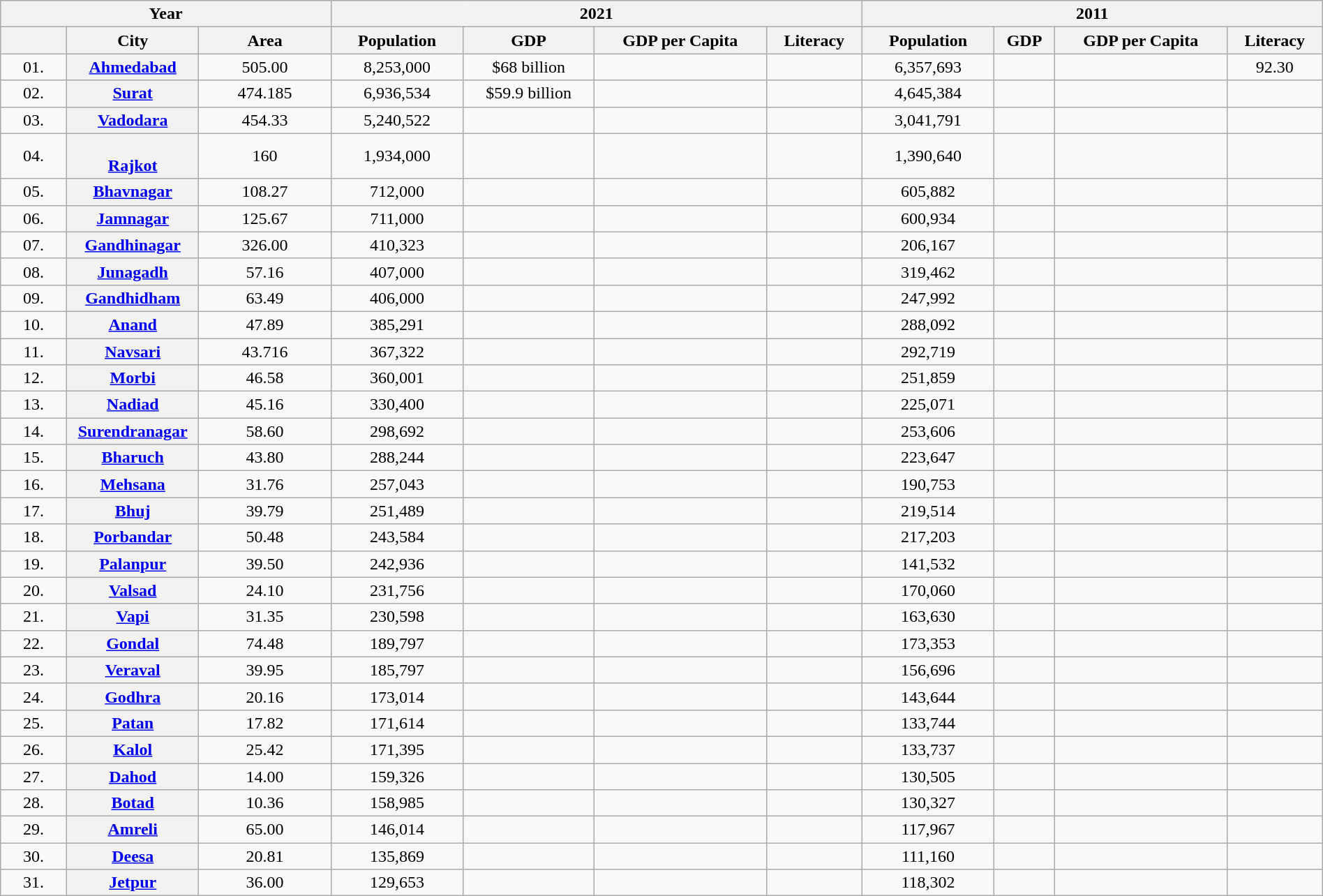<table class="wikitable sortable" style="width:100%; text-align:center;">
<tr>
<th colspan="3">Year</th>
<th colspan="4">2021</th>
<th colspan="4">2011</th>
</tr>
<tr>
<th style="width:5%;"></th>
<th>City</th>
<th style="width:10%;">Area</th>
<th style="width:10%;">Population</th>
<th>GDP</th>
<th>GDP per Capita</th>
<th>Literacy</th>
<th style="width:10%;">Population</th>
<th>GDP</th>
<th>GDP per Capita</th>
<th>Literacy</th>
</tr>
<tr>
<td>01.</td>
<th style="width:10%;"><a href='#'>Ahmedabad</a></th>
<td>505.00</td>
<td>8,253,000</td>
<td>$68 billion</td>
<td></td>
<td></td>
<td>6,357,693</td>
<td></td>
<td></td>
<td>92.30</td>
</tr>
<tr>
<td>02.</td>
<th style="width:10%;"><a href='#'>Surat</a></th>
<td>474.185</td>
<td>6,936,534</td>
<td>$59.9 billion</td>
<td></td>
<td></td>
<td>4,645,384</td>
<td></td>
<td></td>
<td></td>
</tr>
<tr>
<td>03.</td>
<th style="width:10%;"><a href='#'>Vadodara</a></th>
<td>454.33</td>
<td>5,240,522</td>
<td></td>
<td></td>
<td></td>
<td>3,041,791</td>
<td></td>
<td></td>
<td></td>
</tr>
<tr>
<td>04.</td>
<th style="width:10%;"><br><a href='#'>Rajkot</a></th>
<td>160</td>
<td>1,934,000</td>
<td></td>
<td></td>
<td></td>
<td>1,390,640</td>
<td></td>
<td></td>
<td></td>
</tr>
<tr>
<td>05.</td>
<th style="width:10%;"><a href='#'>Bhavnagar</a></th>
<td>108.27</td>
<td>712,000</td>
<td></td>
<td></td>
<td></td>
<td>605,882</td>
<td></td>
<td></td>
<td></td>
</tr>
<tr>
<td>06.</td>
<th style="width:10%;"><a href='#'>Jamnagar</a></th>
<td>125.67</td>
<td>711,000</td>
<td></td>
<td></td>
<td></td>
<td>600,934</td>
<td></td>
<td></td>
<td></td>
</tr>
<tr>
<td>07.</td>
<th style="width:10%;"><a href='#'>Gandhinagar</a></th>
<td>326.00</td>
<td>410,323</td>
<td></td>
<td></td>
<td></td>
<td>206,167</td>
<td></td>
<td></td>
<td></td>
</tr>
<tr>
<td>08.</td>
<th style="width:10%;"><a href='#'>Junagadh</a></th>
<td>57.16</td>
<td>407,000</td>
<td></td>
<td></td>
<td></td>
<td>319,462</td>
<td></td>
<td></td>
<td></td>
</tr>
<tr>
<td>09.</td>
<th style="width:10%;"><a href='#'>Gandhidham</a></th>
<td>63.49</td>
<td>406,000</td>
<td></td>
<td></td>
<td></td>
<td>247,992</td>
<td></td>
<td></td>
<td></td>
</tr>
<tr>
<td>10.</td>
<th style="width:10%;"><a href='#'>Anand</a></th>
<td>47.89</td>
<td>385,291</td>
<td></td>
<td></td>
<td></td>
<td>288,092</td>
<td></td>
<td></td>
<td></td>
</tr>
<tr>
<td>11.</td>
<th style="width:10%;"><a href='#'>Navsari</a></th>
<td>43.716</td>
<td>367,322</td>
<td></td>
<td></td>
<td></td>
<td>292,719</td>
<td></td>
<td></td>
<td></td>
</tr>
<tr>
<td>12.</td>
<th style="width:10%;"><a href='#'>Morbi</a></th>
<td>46.58</td>
<td>360,001</td>
<td></td>
<td></td>
<td></td>
<td>251,859</td>
<td></td>
<td></td>
<td></td>
</tr>
<tr>
<td>13.</td>
<th style="width:10%;"><a href='#'>Nadiad</a></th>
<td>45.16</td>
<td>330,400</td>
<td></td>
<td></td>
<td></td>
<td>225,071</td>
<td></td>
<td></td>
<td></td>
</tr>
<tr>
<td>14.</td>
<th style="width:10%;"><a href='#'>Surendranagar</a></th>
<td>58.60</td>
<td>298,692</td>
<td></td>
<td></td>
<td></td>
<td>253,606</td>
<td></td>
<td></td>
<td></td>
</tr>
<tr>
<td>15.</td>
<th style="width:10%;"><a href='#'>Bharuch</a></th>
<td>43.80</td>
<td>288,244</td>
<td></td>
<td></td>
<td></td>
<td>223,647</td>
<td></td>
<td></td>
<td></td>
</tr>
<tr>
<td>16.</td>
<th style="width:10%;"><a href='#'>Mehsana</a></th>
<td>31.76</td>
<td>257,043</td>
<td></td>
<td></td>
<td></td>
<td>190,753</td>
<td></td>
<td></td>
<td></td>
</tr>
<tr>
<td>17.</td>
<th style="width:10%;"><a href='#'>Bhuj</a></th>
<td>39.79</td>
<td>251,489</td>
<td></td>
<td></td>
<td></td>
<td>219,514</td>
<td></td>
<td></td>
<td></td>
</tr>
<tr>
<td>18.</td>
<th style="width:10%;"><a href='#'>Porbandar</a></th>
<td>50.48</td>
<td>243,584</td>
<td></td>
<td></td>
<td></td>
<td>217,203</td>
<td></td>
<td></td>
<td></td>
</tr>
<tr>
<td>19.</td>
<th style="width:10%;"><a href='#'>Palanpur</a></th>
<td>39.50</td>
<td>242,936</td>
<td></td>
<td></td>
<td></td>
<td>141,532</td>
<td></td>
<td></td>
<td></td>
</tr>
<tr>
<td>20.</td>
<th style="width:10%;"><a href='#'>Valsad</a></th>
<td>24.10</td>
<td>231,756</td>
<td></td>
<td></td>
<td></td>
<td>170,060</td>
<td></td>
<td></td>
<td></td>
</tr>
<tr>
<td>21.</td>
<th style="width:10%;"><a href='#'>Vapi</a></th>
<td>31.35</td>
<td>230,598</td>
<td></td>
<td></td>
<td></td>
<td>163,630</td>
<td></td>
<td></td>
<td></td>
</tr>
<tr>
<td>22.</td>
<th style="width:10%;"><a href='#'>Gondal</a></th>
<td>74.48</td>
<td>189,797</td>
<td></td>
<td></td>
<td></td>
<td>173,353</td>
<td></td>
<td></td>
<td></td>
</tr>
<tr>
<td>23.</td>
<th style="width:10%;"><a href='#'>Veraval</a></th>
<td>39.95</td>
<td>185,797</td>
<td></td>
<td></td>
<td></td>
<td>156,696</td>
<td></td>
<td></td>
<td></td>
</tr>
<tr>
<td>24.</td>
<th style="width:10%;"><a href='#'>Godhra</a></th>
<td>20.16</td>
<td>173,014</td>
<td></td>
<td></td>
<td></td>
<td>143,644</td>
<td></td>
<td></td>
<td></td>
</tr>
<tr>
<td>25.</td>
<th style="width:10%;"><a href='#'>Patan</a></th>
<td>17.82</td>
<td>171,614</td>
<td></td>
<td></td>
<td></td>
<td>133,744</td>
<td></td>
<td></td>
<td></td>
</tr>
<tr>
<td>26.</td>
<th style="width:10%;"><a href='#'>Kalol</a></th>
<td>25.42</td>
<td>171,395</td>
<td></td>
<td></td>
<td></td>
<td>133,737</td>
<td></td>
<td></td>
<td></td>
</tr>
<tr>
<td>27.</td>
<th style="width:10%;"><a href='#'>Dahod</a></th>
<td>14.00</td>
<td>159,326</td>
<td></td>
<td></td>
<td></td>
<td>130,505</td>
<td></td>
<td></td>
<td></td>
</tr>
<tr>
<td>28.</td>
<th style="width:10%;"><a href='#'>Botad</a></th>
<td>10.36</td>
<td>158,985</td>
<td></td>
<td></td>
<td></td>
<td>130,327</td>
<td></td>
<td></td>
<td></td>
</tr>
<tr>
<td>29.</td>
<th style="width:10%;"><a href='#'>Amreli</a></th>
<td>65.00</td>
<td>146,014</td>
<td></td>
<td></td>
<td></td>
<td>117,967</td>
<td></td>
<td></td>
<td></td>
</tr>
<tr>
<td>30.</td>
<th style="width:10%;"><a href='#'>Deesa</a></th>
<td>20.81</td>
<td>135,869</td>
<td></td>
<td></td>
<td></td>
<td>111,160</td>
<td></td>
<td></td>
<td></td>
</tr>
<tr>
<td>31.</td>
<th style="width:10%;"><a href='#'>Jetpur</a></th>
<td>36.00</td>
<td>129,653</td>
<td></td>
<td></td>
<td></td>
<td>118,302</td>
<td></td>
<td></td>
<td></td>
</tr>
</table>
